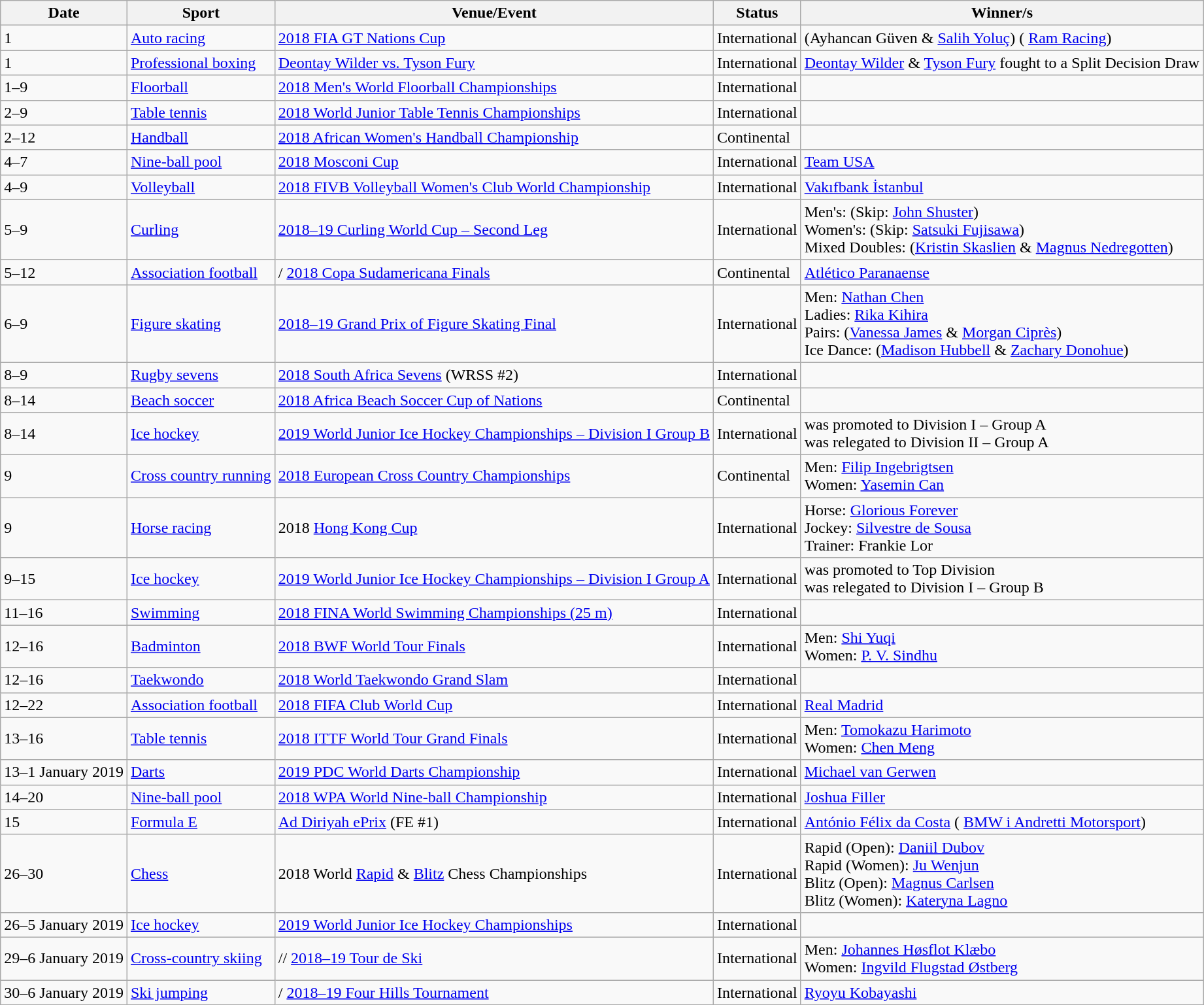<table class="wikitable sortbale">
<tr>
<th>Date</th>
<th>Sport</th>
<th>Venue/Event</th>
<th>Status</th>
<th>Winner/s</th>
</tr>
<tr>
<td>1</td>
<td><a href='#'>Auto racing</a></td>
<td> <a href='#'>2018 FIA GT Nations Cup</a></td>
<td>International</td>
<td> (Ayhancan Güven & <a href='#'>Salih Yoluç</a>) ( <a href='#'>Ram Racing</a>)</td>
</tr>
<tr>
<td>1</td>
<td><a href='#'>Professional boxing</a></td>
<td> <a href='#'>Deontay Wilder vs. Tyson Fury</a></td>
<td>International</td>
<td> <a href='#'>Deontay Wilder</a> &  <a href='#'>Tyson Fury</a> fought to a Split Decision Draw</td>
</tr>
<tr>
<td>1–9</td>
<td><a href='#'>Floorball</a></td>
<td> <a href='#'>2018 Men's World Floorball Championships</a></td>
<td>International</td>
<td></td>
</tr>
<tr>
<td>2–9</td>
<td><a href='#'>Table tennis</a></td>
<td> <a href='#'>2018 World Junior Table Tennis Championships</a></td>
<td>International</td>
<td></td>
</tr>
<tr>
<td>2–12</td>
<td><a href='#'>Handball</a></td>
<td> <a href='#'>2018 African Women's Handball Championship</a></td>
<td>Continental</td>
<td></td>
</tr>
<tr>
<td>4–7</td>
<td><a href='#'>Nine-ball pool</a></td>
<td> <a href='#'>2018 Mosconi Cup</a></td>
<td>International</td>
<td> <a href='#'>Team USA</a></td>
</tr>
<tr>
<td>4–9</td>
<td><a href='#'>Volleyball</a></td>
<td> <a href='#'>2018 FIVB Volleyball Women's Club World Championship</a></td>
<td>International</td>
<td> <a href='#'>Vakıfbank İstanbul</a></td>
</tr>
<tr>
<td>5–9</td>
<td><a href='#'>Curling</a></td>
<td> <a href='#'>2018–19 Curling World Cup – Second Leg</a></td>
<td>International</td>
<td>Men's:  (Skip: <a href='#'>John Shuster</a>)<br>Women's:  (Skip: <a href='#'>Satsuki Fujisawa</a>)<br>Mixed Doubles:  (<a href='#'>Kristin Skaslien</a> & <a href='#'>Magnus Nedregotten</a>)</td>
</tr>
<tr>
<td>5–12</td>
<td><a href='#'>Association football</a></td>
<td>/ <a href='#'>2018 Copa Sudamericana Finals</a></td>
<td>Continental</td>
<td> <a href='#'>Atlético Paranaense</a></td>
</tr>
<tr>
<td>6–9</td>
<td><a href='#'>Figure skating</a></td>
<td> <a href='#'>2018–19 Grand Prix of Figure Skating Final</a></td>
<td>International</td>
<td>Men:  <a href='#'>Nathan Chen</a><br>Ladies:  <a href='#'>Rika Kihira</a><br>Pairs:  (<a href='#'>Vanessa James</a> & <a href='#'>Morgan Ciprès</a>)<br>Ice Dance:  (<a href='#'>Madison Hubbell</a> & <a href='#'>Zachary Donohue</a>)</td>
</tr>
<tr>
<td>8–9</td>
<td><a href='#'>Rugby sevens</a></td>
<td> <a href='#'>2018 South Africa Sevens</a> (WRSS #2)</td>
<td>International</td>
<td></td>
</tr>
<tr>
<td>8–14</td>
<td><a href='#'>Beach soccer</a></td>
<td> <a href='#'>2018 Africa Beach Soccer Cup of Nations</a></td>
<td>Continental</td>
<td></td>
</tr>
<tr>
<td>8–14</td>
<td><a href='#'>Ice hockey</a></td>
<td> <a href='#'>2019 World Junior Ice Hockey Championships – Division I Group B</a></td>
<td>International</td>
<td> was promoted to Division I – Group A<br> was relegated to Division II – Group A</td>
</tr>
<tr>
<td>9</td>
<td><a href='#'>Cross country running</a></td>
<td> <a href='#'>2018 European Cross Country Championships</a></td>
<td>Continental</td>
<td>Men:  <a href='#'>Filip Ingebrigtsen</a><br>Women:  <a href='#'>Yasemin Can</a></td>
</tr>
<tr>
<td>9</td>
<td><a href='#'>Horse racing</a></td>
<td> 2018 <a href='#'>Hong Kong Cup</a></td>
<td>International</td>
<td>Horse:  <a href='#'>Glorious Forever</a><br>Jockey:  <a href='#'>Silvestre de Sousa</a><br>Trainer:  Frankie Lor</td>
</tr>
<tr>
<td>9–15</td>
<td><a href='#'>Ice hockey</a></td>
<td> <a href='#'>2019 World Junior Ice Hockey Championships – Division I Group A</a></td>
<td>International</td>
<td> was promoted to Top Division<br> was relegated to Division I – Group B</td>
</tr>
<tr>
<td>11–16</td>
<td><a href='#'>Swimming</a></td>
<td> <a href='#'>2018 FINA World Swimming Championships (25 m)</a></td>
<td>International</td>
<td></td>
</tr>
<tr>
<td>12–16</td>
<td><a href='#'>Badminton</a></td>
<td> <a href='#'>2018 BWF World Tour Finals</a></td>
<td>International</td>
<td>Men:  <a href='#'>Shi Yuqi</a><br>Women:  <a href='#'>P. V. Sindhu</a></td>
</tr>
<tr>
<td>12–16</td>
<td><a href='#'>Taekwondo</a></td>
<td> <a href='#'>2018 World Taekwondo Grand Slam</a></td>
<td>International</td>
<td></td>
</tr>
<tr>
<td>12–22</td>
<td><a href='#'>Association football</a></td>
<td> <a href='#'>2018 FIFA Club World Cup</a></td>
<td>International</td>
<td> <a href='#'>Real Madrid</a></td>
</tr>
<tr>
<td>13–16</td>
<td><a href='#'>Table tennis</a></td>
<td> <a href='#'>2018 ITTF World Tour Grand Finals</a></td>
<td>International</td>
<td>Men:  <a href='#'>Tomokazu Harimoto</a><br>Women:  <a href='#'>Chen Meng</a></td>
</tr>
<tr>
<td>13–1 January 2019</td>
<td><a href='#'>Darts</a></td>
<td> <a href='#'>2019 PDC World Darts Championship</a></td>
<td>International</td>
<td> <a href='#'>Michael van Gerwen</a></td>
</tr>
<tr>
<td>14–20</td>
<td><a href='#'>Nine-ball pool</a></td>
<td> <a href='#'>2018 WPA World Nine-ball Championship</a></td>
<td>International</td>
<td> <a href='#'>Joshua Filler</a></td>
</tr>
<tr>
<td>15</td>
<td><a href='#'>Formula E</a></td>
<td> <a href='#'>Ad Diriyah ePrix</a> (FE #1)</td>
<td>International</td>
<td> <a href='#'>António Félix da Costa</a> ( <a href='#'>BMW i Andretti Motorsport</a>)</td>
</tr>
<tr>
<td>26–30</td>
<td><a href='#'>Chess</a></td>
<td> 2018 World <a href='#'>Rapid</a> & <a href='#'>Blitz</a> Chess Championships</td>
<td>International</td>
<td>Rapid (Open):  <a href='#'>Daniil Dubov</a><br>Rapid (Women):  <a href='#'>Ju Wenjun</a><br>Blitz (Open):  <a href='#'>Magnus Carlsen</a><br>Blitz (Women):  <a href='#'>Kateryna Lagno</a></td>
</tr>
<tr>
<td>26–5 January 2019</td>
<td><a href='#'>Ice hockey</a></td>
<td> <a href='#'>2019 World Junior Ice Hockey Championships</a></td>
<td>International</td>
<td></td>
</tr>
<tr>
<td>29–6 January 2019</td>
<td><a href='#'>Cross-country skiing</a></td>
<td>// <a href='#'>2018–19 Tour de Ski</a></td>
<td>International</td>
<td>Men:  <a href='#'>Johannes Høsflot Klæbo</a><br>Women:  <a href='#'>Ingvild Flugstad Østberg</a></td>
</tr>
<tr>
<td>30–6 January 2019</td>
<td><a href='#'>Ski jumping</a></td>
<td>/ <a href='#'>2018–19 Four Hills Tournament</a></td>
<td>International</td>
<td> <a href='#'>Ryoyu Kobayashi</a></td>
</tr>
</table>
